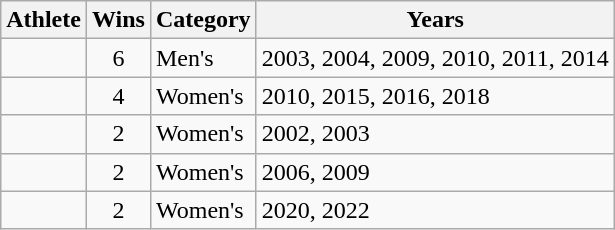<table class="wikitable">
<tr>
<th>Athlete</th>
<th>Wins</th>
<th>Category</th>
<th>Years</th>
</tr>
<tr>
<td></td>
<td align=center>6</td>
<td>Men's</td>
<td>2003, 2004, 2009, 2010, 2011, 2014</td>
</tr>
<tr>
<td></td>
<td align=center>4</td>
<td>Women's</td>
<td>2010, 2015, 2016, 2018</td>
</tr>
<tr>
<td></td>
<td align=center>2</td>
<td>Women's</td>
<td>2002, 2003</td>
</tr>
<tr>
<td></td>
<td align=center>2</td>
<td>Women's</td>
<td>2006, 2009</td>
</tr>
<tr>
<td></td>
<td align=center>2</td>
<td>Women's</td>
<td>2020, 2022</td>
</tr>
</table>
